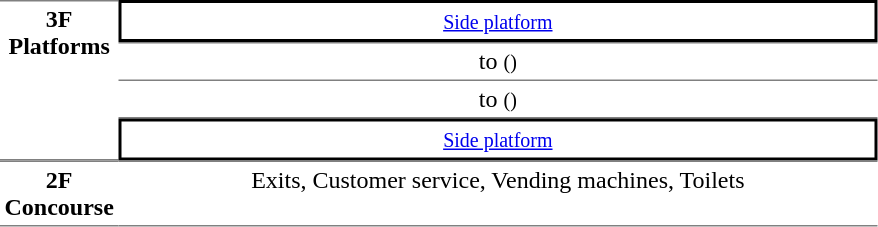<table table border=0 cellspacing=0 cellpadding=3>
<tr>
<td style="border-bottom:solid 1px gray;border-top:solid 1px gray;text-align:center" rowspan="4" valign=top width=50><strong>3F<br>Platforms</strong></td>
<td style="border-right:solid 2px black;border-left:solid 2px black;border-top:solid 2px black;border-bottom:solid 2px black;text-align:center;"><small><a href='#'>Side platform</a></small></td>
</tr>
<tr>
<td style="border-bottom:solid 1px gray;border-top:solid 1px gray;text-align:center;">  to  <small>()</small></td>
</tr>
<tr>
<td style="border-bottom:solid 1px gray;text-align:center;"> to  <small>()</small> </td>
</tr>
<tr>
<td style="border-right:solid 2px black;border-left:solid 2px black;border-top:solid 2px black;border-bottom:solid 2px black;text-align:center;"><small><a href='#'>Side platform</a></small></td>
</tr>
<tr>
<td style="border-bottom:solid 1px gray; border-top:solid 1px gray;text-align:center" valign=top><strong>2F<br>Concourse</strong></td>
<td style="border-bottom:solid 1px gray; border-top:solid 1px gray;text-align:center" valign=top width=500>Exits, Customer service, Vending machines, Toilets</td>
</tr>
</table>
